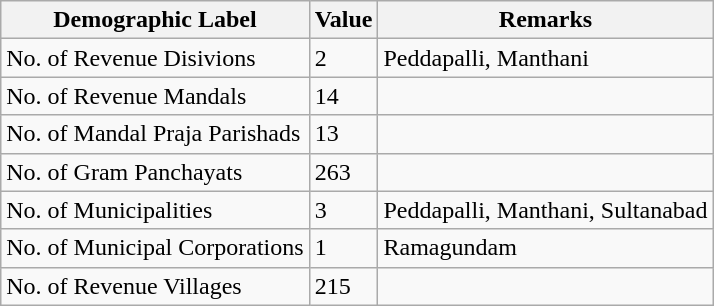<table class="wikitable sortable">
<tr>
<th>Demographic Label</th>
<th>Value</th>
<th>Remarks</th>
</tr>
<tr>
<td>No. of Revenue Disivions</td>
<td>2</td>
<td>Peddapalli, Manthani</td>
</tr>
<tr>
<td>No. of Revenue Mandals</td>
<td>14</td>
<td></td>
</tr>
<tr>
<td>No. of Mandal Praja Parishads</td>
<td>13</td>
<td></td>
</tr>
<tr>
<td>No. of Gram Panchayats</td>
<td>263</td>
<td></td>
</tr>
<tr>
<td>No. of Municipalities</td>
<td>3</td>
<td>Peddapalli, Manthani, Sultanabad</td>
</tr>
<tr>
<td>No. of Municipal Corporations</td>
<td>1</td>
<td>Ramagundam</td>
</tr>
<tr>
<td>No. of Revenue Villages</td>
<td>215</td>
<td></td>
</tr>
</table>
